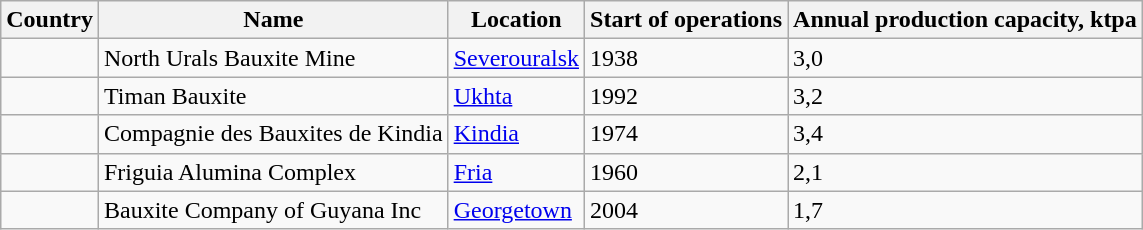<table class="wikitable">
<tr>
<th>Country</th>
<th>Name</th>
<th>Location</th>
<th><strong>Start of operations</strong></th>
<th><strong>Annual production capacity, ktpa</strong></th>
</tr>
<tr>
<td></td>
<td>North Urals Bauxite Mine</td>
<td><a href='#'>Severouralsk</a></td>
<td>1938</td>
<td>3,0</td>
</tr>
<tr>
<td></td>
<td>Timan Bauxite</td>
<td><a href='#'>Ukhta</a></td>
<td>1992</td>
<td>3,2</td>
</tr>
<tr>
<td></td>
<td>Compagnie des Bauxites de Kindia</td>
<td><a href='#'>Kindia</a></td>
<td>1974</td>
<td>3,4</td>
</tr>
<tr>
<td></td>
<td>Friguia Alumina Complex</td>
<td><a href='#'>Fria</a></td>
<td>1960</td>
<td>2,1</td>
</tr>
<tr>
<td></td>
<td>Bauxite Company of Guyana Inc</td>
<td><a href='#'>Georgetown</a></td>
<td>2004</td>
<td>1,7</td>
</tr>
</table>
